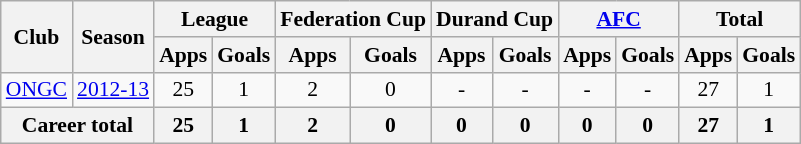<table class="wikitable" style="font-size:90%; text-align:center;">
<tr>
<th rowspan="2">Club</th>
<th rowspan="2">Season</th>
<th colspan="2">League</th>
<th colspan="2">Federation Cup</th>
<th colspan="2">Durand Cup</th>
<th colspan="2"><a href='#'>AFC</a></th>
<th colspan="2">Total</th>
</tr>
<tr>
<th>Apps</th>
<th>Goals</th>
<th>Apps</th>
<th>Goals</th>
<th>Apps</th>
<th>Goals</th>
<th>Apps</th>
<th>Goals</th>
<th>Apps</th>
<th>Goals</th>
</tr>
<tr>
<td rowspan="1"><a href='#'>ONGC</a></td>
<td><a href='#'>2012-13</a></td>
<td>25</td>
<td>1</td>
<td>2</td>
<td>0</td>
<td>-</td>
<td>-</td>
<td>-</td>
<td>-</td>
<td>27</td>
<td>1</td>
</tr>
<tr>
<th colspan="2">Career total</th>
<th>25</th>
<th>1</th>
<th>2</th>
<th>0</th>
<th>0</th>
<th>0</th>
<th>0</th>
<th>0</th>
<th>27</th>
<th>1</th>
</tr>
</table>
